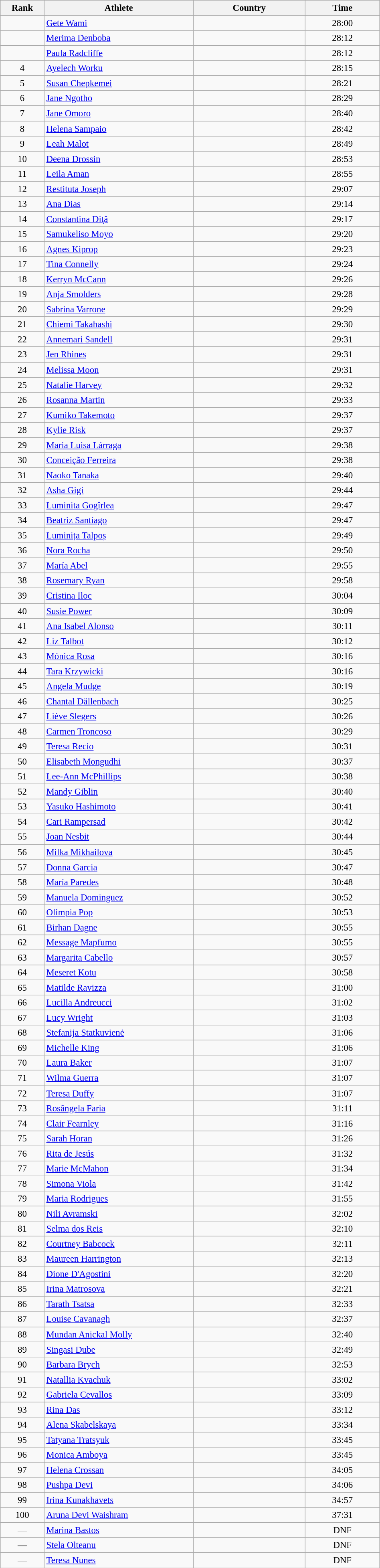<table class="wikitable sortable" style=" text-align:center; font-size:95%;" width="50%">
<tr>
<th width=5%>Rank</th>
<th width=20%>Athlete</th>
<th width=15%>Country</th>
<th width=10%>Time</th>
</tr>
<tr>
<td align=center></td>
<td align=left><a href='#'>Gete Wami</a></td>
<td align=left></td>
<td>28:00</td>
</tr>
<tr>
<td align=center></td>
<td align=left><a href='#'>Merima Denboba</a></td>
<td align=left></td>
<td>28:12</td>
</tr>
<tr>
<td align=center></td>
<td align=left><a href='#'>Paula Radcliffe</a></td>
<td align=left></td>
<td>28:12</td>
</tr>
<tr>
<td align=center>4</td>
<td align=left><a href='#'>Ayelech Worku</a></td>
<td align=left></td>
<td>28:15</td>
</tr>
<tr>
<td align=center>5</td>
<td align=left><a href='#'>Susan Chepkemei</a></td>
<td align=left></td>
<td>28:21</td>
</tr>
<tr>
<td align=center>6</td>
<td align=left><a href='#'>Jane Ngotho</a></td>
<td align=left></td>
<td>28:29</td>
</tr>
<tr>
<td align=center>7</td>
<td align=left><a href='#'>Jane Omoro</a></td>
<td align=left></td>
<td>28:40</td>
</tr>
<tr>
<td align=center>8</td>
<td align=left><a href='#'>Helena Sampaio</a></td>
<td align=left></td>
<td>28:42</td>
</tr>
<tr>
<td align=center>9</td>
<td align=left><a href='#'>Leah Malot</a></td>
<td align=left></td>
<td>28:49</td>
</tr>
<tr>
<td align=center>10</td>
<td align=left><a href='#'>Deena Drossin</a></td>
<td align=left></td>
<td>28:53</td>
</tr>
<tr>
<td align=center>11</td>
<td align=left><a href='#'>Leila Aman</a></td>
<td align=left></td>
<td>28:55</td>
</tr>
<tr>
<td align=center>12</td>
<td align=left><a href='#'>Restituta Joseph</a></td>
<td align=left></td>
<td>29:07</td>
</tr>
<tr>
<td align=center>13</td>
<td align=left><a href='#'>Ana Dias</a></td>
<td align=left></td>
<td>29:14</td>
</tr>
<tr>
<td align=center>14</td>
<td align=left><a href='#'>Constantina Diţă</a></td>
<td align=left></td>
<td>29:17</td>
</tr>
<tr>
<td align=center>15</td>
<td align=left><a href='#'>Samukeliso Moyo</a></td>
<td align=left></td>
<td>29:20</td>
</tr>
<tr>
<td align=center>16</td>
<td align=left><a href='#'>Agnes Kiprop</a></td>
<td align=left></td>
<td>29:23</td>
</tr>
<tr>
<td align=center>17</td>
<td align=left><a href='#'>Tina Connelly</a></td>
<td align=left></td>
<td>29:24</td>
</tr>
<tr>
<td align=center>18</td>
<td align=left><a href='#'>Kerryn McCann</a></td>
<td align=left></td>
<td>29:26</td>
</tr>
<tr>
<td align=center>19</td>
<td align=left><a href='#'>Anja Smolders</a></td>
<td align=left></td>
<td>29:28</td>
</tr>
<tr>
<td align=center>20</td>
<td align=left><a href='#'>Sabrina Varrone</a></td>
<td align=left></td>
<td>29:29</td>
</tr>
<tr>
<td align=center>21</td>
<td align=left><a href='#'>Chiemi Takahashi</a></td>
<td align=left></td>
<td>29:30</td>
</tr>
<tr>
<td align=center>22</td>
<td align=left><a href='#'>Annemari Sandell</a></td>
<td align=left></td>
<td>29:31</td>
</tr>
<tr>
<td align=center>23</td>
<td align=left><a href='#'>Jen Rhines</a></td>
<td align=left></td>
<td>29:31</td>
</tr>
<tr>
<td align=center>24</td>
<td align=left><a href='#'>Melissa Moon</a></td>
<td align=left></td>
<td>29:31</td>
</tr>
<tr>
<td align=center>25</td>
<td align=left><a href='#'>Natalie Harvey</a></td>
<td align=left></td>
<td>29:32</td>
</tr>
<tr>
<td align=center>26</td>
<td align=left><a href='#'>Rosanna Martin</a></td>
<td align=left></td>
<td>29:33</td>
</tr>
<tr>
<td align=center>27</td>
<td align=left><a href='#'>Kumiko Takemoto</a></td>
<td align=left></td>
<td>29:37</td>
</tr>
<tr>
<td align=center>28</td>
<td align=left><a href='#'>Kylie Risk</a></td>
<td align=left></td>
<td>29:37</td>
</tr>
<tr>
<td align=center>29</td>
<td align=left><a href='#'>Maria Luisa Lárraga</a></td>
<td align=left></td>
<td>29:38</td>
</tr>
<tr>
<td align=center>30</td>
<td align=left><a href='#'>Conceição Ferreira</a></td>
<td align=left></td>
<td>29:38</td>
</tr>
<tr>
<td align=center>31</td>
<td align=left><a href='#'>Naoko Tanaka</a></td>
<td align=left></td>
<td>29:40</td>
</tr>
<tr>
<td align=center>32</td>
<td align=left><a href='#'>Asha Gigi</a></td>
<td align=left></td>
<td>29:44</td>
</tr>
<tr>
<td align=center>33</td>
<td align=left><a href='#'>Luminita Gogîrlea</a></td>
<td align=left></td>
<td>29:47</td>
</tr>
<tr>
<td align=center>34</td>
<td align=left><a href='#'>Beatriz Santíago</a></td>
<td align=left></td>
<td>29:47</td>
</tr>
<tr>
<td align=center>35</td>
<td align=left><a href='#'>Luminița Talpoș</a></td>
<td align=left></td>
<td>29:49</td>
</tr>
<tr>
<td align=center>36</td>
<td align=left><a href='#'>Nora Rocha</a></td>
<td align=left></td>
<td>29:50</td>
</tr>
<tr>
<td align=center>37</td>
<td align=left><a href='#'>María Abel</a></td>
<td align=left></td>
<td>29:55</td>
</tr>
<tr>
<td align=center>38</td>
<td align=left><a href='#'>Rosemary Ryan</a></td>
<td align=left></td>
<td>29:58</td>
</tr>
<tr>
<td align=center>39</td>
<td align=left><a href='#'>Cristina Iloc</a></td>
<td align=left></td>
<td>30:04</td>
</tr>
<tr>
<td align=center>40</td>
<td align=left><a href='#'>Susie Power</a></td>
<td align=left></td>
<td>30:09</td>
</tr>
<tr>
<td align=center>41</td>
<td align=left><a href='#'>Ana Isabel Alonso</a></td>
<td align=left></td>
<td>30:11</td>
</tr>
<tr>
<td align=center>42</td>
<td align=left><a href='#'>Liz Talbot</a></td>
<td align=left></td>
<td>30:12</td>
</tr>
<tr>
<td align=center>43</td>
<td align=left><a href='#'>Mónica Rosa</a></td>
<td align=left></td>
<td>30:16</td>
</tr>
<tr>
<td align=center>44</td>
<td align=left><a href='#'>Tara Krzywicki</a></td>
<td align=left></td>
<td>30:16</td>
</tr>
<tr>
<td align=center>45</td>
<td align=left><a href='#'>Angela Mudge</a></td>
<td align=left></td>
<td>30:19</td>
</tr>
<tr>
<td align=center>46</td>
<td align=left><a href='#'>Chantal Dällenbach</a></td>
<td align=left></td>
<td>30:25</td>
</tr>
<tr>
<td align=center>47</td>
<td align=left><a href='#'>Liève Slegers</a></td>
<td align=left></td>
<td>30:26</td>
</tr>
<tr>
<td align=center>48</td>
<td align=left><a href='#'>Carmen Troncoso</a></td>
<td align=left></td>
<td>30:29</td>
</tr>
<tr>
<td align=center>49</td>
<td align=left><a href='#'>Teresa Recio</a></td>
<td align=left></td>
<td>30:31</td>
</tr>
<tr>
<td align=center>50</td>
<td align=left><a href='#'>Elisabeth Mongudhi</a></td>
<td align=left></td>
<td>30:37</td>
</tr>
<tr>
<td align=center>51</td>
<td align=left><a href='#'>Lee-Ann McPhillips</a></td>
<td align=left></td>
<td>30:38</td>
</tr>
<tr>
<td align=center>52</td>
<td align=left><a href='#'>Mandy Giblin</a></td>
<td align=left></td>
<td>30:40</td>
</tr>
<tr>
<td align=center>53</td>
<td align=left><a href='#'>Yasuko Hashimoto</a></td>
<td align=left></td>
<td>30:41</td>
</tr>
<tr>
<td align=center>54</td>
<td align=left><a href='#'>Cari Rampersad</a></td>
<td align=left></td>
<td>30:42</td>
</tr>
<tr>
<td align=center>55</td>
<td align=left><a href='#'>Joan Nesbit</a></td>
<td align=left></td>
<td>30:44</td>
</tr>
<tr>
<td align=center>56</td>
<td align=left><a href='#'>Milka Mikhailova</a></td>
<td align=left></td>
<td>30:45</td>
</tr>
<tr>
<td align=center>57</td>
<td align=left><a href='#'>Donna Garcia</a></td>
<td align=left></td>
<td>30:47</td>
</tr>
<tr>
<td align=center>58</td>
<td align=left><a href='#'>María Paredes</a></td>
<td align=left></td>
<td>30:48</td>
</tr>
<tr>
<td align=center>59</td>
<td align=left><a href='#'>Manuela Dominguez</a></td>
<td align=left></td>
<td>30:52</td>
</tr>
<tr>
<td align=center>60</td>
<td align=left><a href='#'>Olimpia Pop</a></td>
<td align=left></td>
<td>30:53</td>
</tr>
<tr>
<td align=center>61</td>
<td align=left><a href='#'>Birhan Dagne</a></td>
<td align=left></td>
<td>30:55</td>
</tr>
<tr>
<td align=center>62</td>
<td align=left><a href='#'>Message Mapfumo</a></td>
<td align=left></td>
<td>30:55</td>
</tr>
<tr>
<td align=center>63</td>
<td align=left><a href='#'>Margarita Cabello</a></td>
<td align=left></td>
<td>30:57</td>
</tr>
<tr>
<td align=center>64</td>
<td align=left><a href='#'>Meseret Kotu</a></td>
<td align=left></td>
<td>30:58</td>
</tr>
<tr>
<td align=center>65</td>
<td align=left><a href='#'>Matilde Ravizza</a></td>
<td align=left></td>
<td>31:00</td>
</tr>
<tr>
<td align=center>66</td>
<td align=left><a href='#'>Lucilla Andreucci</a></td>
<td align=left></td>
<td>31:02</td>
</tr>
<tr>
<td align=center>67</td>
<td align=left><a href='#'>Lucy Wright</a></td>
<td align=left></td>
<td>31:03</td>
</tr>
<tr>
<td align=center>68</td>
<td align=left><a href='#'>Stefanija Statkuvienė</a></td>
<td align=left></td>
<td>31:06</td>
</tr>
<tr>
<td align=center>69</td>
<td align=left><a href='#'>Michelle King</a></td>
<td align=left></td>
<td>31:06</td>
</tr>
<tr>
<td align=center>70</td>
<td align=left><a href='#'>Laura Baker</a></td>
<td align=left></td>
<td>31:07</td>
</tr>
<tr>
<td align=center>71</td>
<td align=left><a href='#'>Wilma Guerra</a></td>
<td align=left></td>
<td>31:07</td>
</tr>
<tr>
<td align=center>72</td>
<td align=left><a href='#'>Teresa Duffy</a></td>
<td align=left></td>
<td>31:07</td>
</tr>
<tr>
<td align=center>73</td>
<td align=left><a href='#'>Rosângela Faria</a></td>
<td align=left></td>
<td>31:11</td>
</tr>
<tr>
<td align=center>74</td>
<td align=left><a href='#'>Clair Fearnley</a></td>
<td align=left></td>
<td>31:16</td>
</tr>
<tr>
<td align=center>75</td>
<td align=left><a href='#'>Sarah Horan</a></td>
<td align=left></td>
<td>31:26</td>
</tr>
<tr>
<td align=center>76</td>
<td align=left><a href='#'>Rita de Jesús</a></td>
<td align=left></td>
<td>31:32</td>
</tr>
<tr>
<td align=center>77</td>
<td align=left><a href='#'>Marie McMahon</a></td>
<td align=left></td>
<td>31:34</td>
</tr>
<tr>
<td align=center>78</td>
<td align=left><a href='#'>Simona Viola</a></td>
<td align=left></td>
<td>31:42</td>
</tr>
<tr>
<td align=center>79</td>
<td align=left><a href='#'>Maria Rodrigues</a></td>
<td align=left></td>
<td>31:55</td>
</tr>
<tr>
<td align=center>80</td>
<td align=left><a href='#'>Nili Avramski</a></td>
<td align=left></td>
<td>32:02</td>
</tr>
<tr>
<td align=center>81</td>
<td align=left><a href='#'>Selma dos Reis</a></td>
<td align=left></td>
<td>32:10</td>
</tr>
<tr>
<td align=center>82</td>
<td align=left><a href='#'>Courtney Babcock</a></td>
<td align=left></td>
<td>32:11</td>
</tr>
<tr>
<td align=center>83</td>
<td align=left><a href='#'>Maureen Harrington</a></td>
<td align=left></td>
<td>32:13</td>
</tr>
<tr>
<td align=center>84</td>
<td align=left><a href='#'>Dione D'Agostini</a></td>
<td align=left></td>
<td>32:20</td>
</tr>
<tr>
<td align=center>85</td>
<td align=left><a href='#'>Irina Matrosova</a></td>
<td align=left></td>
<td>32:21</td>
</tr>
<tr>
<td align=center>86</td>
<td align=left><a href='#'>Tarath Tsatsa</a></td>
<td align=left></td>
<td>32:33</td>
</tr>
<tr>
<td align=center>87</td>
<td align=left><a href='#'>Louise Cavanagh</a></td>
<td align=left></td>
<td>32:37</td>
</tr>
<tr>
<td align=center>88</td>
<td align=left><a href='#'>Mundan Anickal Molly</a></td>
<td align=left></td>
<td>32:40</td>
</tr>
<tr>
<td align=center>89</td>
<td align=left><a href='#'>Singasi Dube</a></td>
<td align=left></td>
<td>32:49</td>
</tr>
<tr>
<td align=center>90</td>
<td align=left><a href='#'>Barbara Brych</a></td>
<td align=left></td>
<td>32:53</td>
</tr>
<tr>
<td align=center>91</td>
<td align=left><a href='#'>Natallia Kvachuk</a></td>
<td align=left></td>
<td>33:02</td>
</tr>
<tr>
<td align=center>92</td>
<td align=left><a href='#'>Gabriela Cevallos</a></td>
<td align=left></td>
<td>33:09</td>
</tr>
<tr>
<td align=center>93</td>
<td align=left><a href='#'>Rina Das</a></td>
<td align=left></td>
<td>33:12</td>
</tr>
<tr>
<td align=center>94</td>
<td align=left><a href='#'>Alena Skabelskaya</a></td>
<td align=left></td>
<td>33:34</td>
</tr>
<tr>
<td align=center>95</td>
<td align=left><a href='#'>Tatyana Tratsyuk</a></td>
<td align=left></td>
<td>33:45</td>
</tr>
<tr>
<td align=center>96</td>
<td align=left><a href='#'>Monica Amboya</a></td>
<td align=left></td>
<td>33:45</td>
</tr>
<tr>
<td align=center>97</td>
<td align=left><a href='#'>Helena Crossan</a></td>
<td align=left></td>
<td>34:05</td>
</tr>
<tr>
<td align=center>98</td>
<td align=left><a href='#'>Pushpa Devi</a></td>
<td align=left></td>
<td>34:06</td>
</tr>
<tr>
<td align=center>99</td>
<td align=left><a href='#'>Irina Kunakhavets</a></td>
<td align=left></td>
<td>34:57</td>
</tr>
<tr>
<td align=center>100</td>
<td align=left><a href='#'>Aruna Devi Waishram</a></td>
<td align=left></td>
<td>37:31</td>
</tr>
<tr>
<td align=center>—</td>
<td align=left><a href='#'>Marina Bastos</a></td>
<td align=left></td>
<td>DNF</td>
</tr>
<tr>
<td align=center>—</td>
<td align=left><a href='#'>Stela Olteanu</a></td>
<td align=left></td>
<td>DNF</td>
</tr>
<tr>
<td align=center>—</td>
<td align=left><a href='#'>Teresa Nunes</a></td>
<td align=left></td>
<td>DNF</td>
</tr>
</table>
